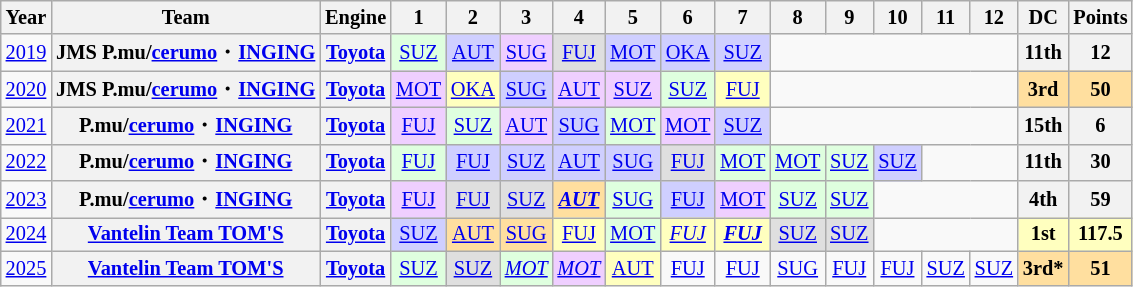<table class="wikitable" style="text-align:center; font-size:85%">
<tr>
<th>Year</th>
<th>Team</th>
<th>Engine</th>
<th>1</th>
<th>2</th>
<th>3</th>
<th>4</th>
<th>5</th>
<th>6</th>
<th>7</th>
<th>8</th>
<th>9</th>
<th>10</th>
<th>11</th>
<th>12</th>
<th>DC</th>
<th>Points</th>
</tr>
<tr>
<td><a href='#'>2019</a></td>
<th nowrap>JMS P.mu/<a href='#'>cerumo</a>・<a href='#'>INGING</a></th>
<th nowrap><a href='#'>Toyota</a></th>
<td style="background:#DFFFDF;"><a href='#'>SUZ</a><br></td>
<td style="background:#CFCFFF;"><a href='#'>AUT</a><br></td>
<td style="background:#EFCFFF;"><a href='#'>SUG</a><br></td>
<td style="background:#DFDFDF;"><a href='#'>FUJ</a><br></td>
<td style="background:#CFCFFF;"><a href='#'>MOT</a><br></td>
<td style="background:#CFCFFF;"><a href='#'>OKA</a><br></td>
<td style="background:#CFCFFF;"><a href='#'>SUZ</a><br></td>
<td colspan=5></td>
<th>11th</th>
<th>12</th>
</tr>
<tr>
<td><a href='#'>2020</a></td>
<th nowrap>JMS P.mu/<a href='#'>cerumo</a>・<a href='#'>INGING</a></th>
<th nowrap><a href='#'>Toyota</a></th>
<td style="background:#EFCFFF;"><a href='#'>MOT</a><br></td>
<td style="background:#FFFFBF;"><a href='#'>OKA</a><br></td>
<td style="background:#CFCFFF;"><a href='#'>SUG</a><br></td>
<td style="background:#EFCFFF;"><a href='#'>AUT</a><br></td>
<td style="background:#EFCFFF;"><a href='#'>SUZ</a><br></td>
<td style="background:#DFFFDF;"><a href='#'>SUZ</a><br></td>
<td style="background:#FFFFBF;"><a href='#'>FUJ</a><br></td>
<td colspan=5></td>
<th style="background:#FFDF9F;">3rd</th>
<th style="background:#FFDF9F;">50</th>
</tr>
<tr>
<td><a href='#'>2021</a></td>
<th nowrap>P.mu/<a href='#'>cerumo</a>・<a href='#'>INGING</a></th>
<th nowrap><a href='#'>Toyota</a></th>
<td style="background:#EFCFFF;"><a href='#'>FUJ</a><br></td>
<td style="background:#DFFFDF;"><a href='#'>SUZ</a><br></td>
<td style="background:#EFCFFF;"><a href='#'>AUT</a><br></td>
<td style="background:#CFCFFF;"><a href='#'>SUG</a><br></td>
<td style="background:#DFFFDF;"><a href='#'>MOT</a><br></td>
<td style="background:#EFCFFF;"><a href='#'>MOT</a><br></td>
<td style="background:#CFCFFF;"><a href='#'>SUZ</a><br></td>
<td colspan=5></td>
<th>15th</th>
<th>6</th>
</tr>
<tr>
<td><a href='#'>2022</a></td>
<th nowrap>P.mu/<a href='#'>cerumo</a>・<a href='#'>INGING</a></th>
<th nowrap><a href='#'>Toyota</a></th>
<td style="background:#DFFFDF;"><a href='#'>FUJ</a><br></td>
<td style="background:#CFCFFF;"><a href='#'>FUJ</a><br></td>
<td style="background:#CFCFFF;"><a href='#'>SUZ</a><br></td>
<td style="background:#CFCFFF;"><a href='#'>AUT</a><br></td>
<td style="background:#CFCFFF;"><a href='#'>SUG</a><br></td>
<td style="background:#DFDFDF;"><a href='#'>FUJ</a><br></td>
<td style="background:#DFFFDF;"><a href='#'>MOT</a><br></td>
<td style="background:#DFFFDF;"><a href='#'>MOT</a><br></td>
<td style="background:#DFFFDF;"><a href='#'>SUZ</a><br></td>
<td style="background:#CFCFFF;"><a href='#'>SUZ</a><br></td>
<td colspan=2></td>
<th>11th</th>
<th>30</th>
</tr>
<tr>
<td><a href='#'>2023</a></td>
<th nowrap>P.mu/<a href='#'>cerumo</a>・<a href='#'>INGING</a></th>
<th nowrap><a href='#'>Toyota</a></th>
<td style="background:#EFCFFF;"><a href='#'>FUJ</a><br></td>
<td style="background:#DFDFDF;"><a href='#'>FUJ</a><br></td>
<td style="background:#DFDFDF;"><a href='#'>SUZ</a><br></td>
<td style="background:#FFDF9F;"><strong><em><a href='#'>AUT</a></em></strong><br></td>
<td style="background:#DFFFDF;"><a href='#'>SUG</a><br></td>
<td style="background:#CFCFFF;"><a href='#'>FUJ</a><br></td>
<td style="background:#EFCFFF;"><a href='#'>MOT</a><br></td>
<td style="background:#DFFFDF;"><a href='#'>SUZ</a><br></td>
<td style="background:#DFFFDF;"><a href='#'>SUZ</a><br></td>
<td colspan=3></td>
<th>4th</th>
<th>59</th>
</tr>
<tr>
<td><a href='#'>2024</a></td>
<th nowrap><a href='#'>Vantelin Team TOM'S</a></th>
<th nowrap><a href='#'>Toyota</a></th>
<td style="background:#CFCFFF;"><a href='#'>SUZ</a><br></td>
<td style="background:#FFDF9F;"><a href='#'>AUT</a><br></td>
<td style="background:#FFDF9F;"><a href='#'>SUG</a><br></td>
<td style="background:#FFFFBF;"><a href='#'>FUJ</a><br></td>
<td style="background:#DFFFDF;"><a href='#'>MOT</a><br></td>
<td style="background:#FFFFBF;"><em><a href='#'>FUJ</a></em><br></td>
<td style="background:#FFFFBF;"><strong><em><a href='#'>FUJ</a></em></strong><br></td>
<td style="background:#DFDFDF;"><a href='#'>SUZ</a><br></td>
<td style="background:#DFDFDF;"><a href='#'>SUZ</a><br></td>
<td colspan=3></td>
<th style="background:#FFFFBF;">1st</th>
<th style="background:#FFFFBF;">117.5</th>
</tr>
<tr>
<td><a href='#'>2025</a></td>
<th nowrap><a href='#'>Vantelin Team TOM'S</a></th>
<th nowrap><a href='#'>Toyota</a></th>
<td style="background:#DFFFDF;"><a href='#'>SUZ</a><br></td>
<td style="background:#DFDFDF;"><a href='#'>SUZ</a><br></td>
<td style="background:#DFFFDF;"><em><a href='#'>MOT</a></em><br></td>
<td style="background:#EFCFFF;"><em><a href='#'>MOT</a></em><br></td>
<td style="background:#FFFFBF;"><a href='#'>AUT</a><br></td>
<td style="background:#;"><a href='#'>FUJ</a><br></td>
<td style="background:#;"><a href='#'>FUJ</a><br></td>
<td style="background:#;"><a href='#'>SUG</a><br></td>
<td style="background:#;"><a href='#'>FUJ</a><br></td>
<td style="background:#;"><a href='#'>FUJ</a><br></td>
<td style="background:#;"><a href='#'>SUZ</a><br></td>
<td style="background:#;"><a href='#'>SUZ</a><br></td>
<th style="background:#FFDF9F;">3rd*</th>
<th style="background:#FFDF9F;">51</th>
</tr>
</table>
